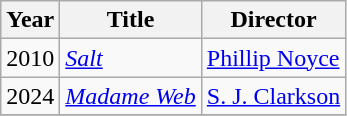<table class="wikitable">
<tr>
<th>Year</th>
<th>Title</th>
<th>Director</th>
</tr>
<tr>
<td>2010</td>
<td><em><a href='#'>Salt</a></em></td>
<td><a href='#'>Phillip Noyce</a></td>
</tr>
<tr>
<td>2024</td>
<td><em><a href='#'>Madame Web</a></em></td>
<td><a href='#'>S. J. Clarkson</a></td>
</tr>
<tr>
</tr>
</table>
